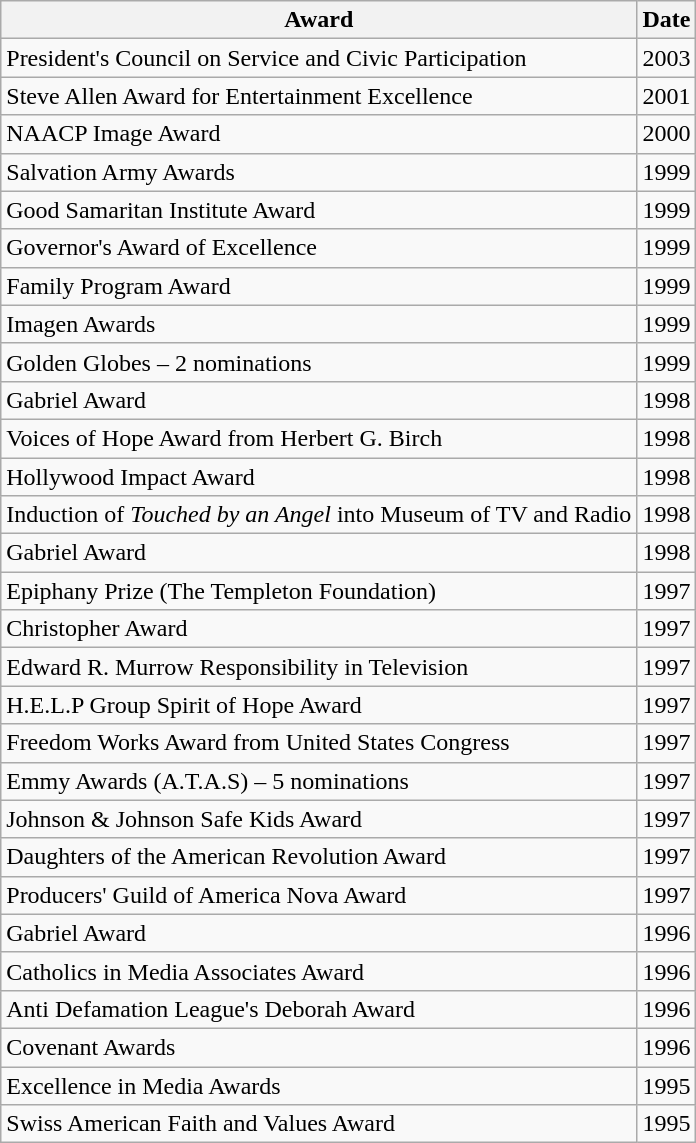<table class="wikitable">
<tr>
<th>Award</th>
<th>Date</th>
</tr>
<tr>
<td>President's Council on Service and Civic Participation</td>
<td>2003</td>
</tr>
<tr>
<td>Steve Allen Award for Entertainment Excellence</td>
<td>2001</td>
</tr>
<tr>
<td>NAACP Image Award</td>
<td>2000</td>
</tr>
<tr>
<td>Salvation Army Awards</td>
<td>1999</td>
</tr>
<tr>
<td>Good Samaritan Institute Award</td>
<td>1999</td>
</tr>
<tr>
<td>Governor's Award of Excellence</td>
<td>1999</td>
</tr>
<tr>
<td>Family Program Award</td>
<td>1999</td>
</tr>
<tr>
<td>Imagen Awards</td>
<td>1999</td>
</tr>
<tr>
<td>Golden Globes – 2 nominations</td>
<td>1999</td>
</tr>
<tr>
<td>Gabriel Award</td>
<td>1998</td>
</tr>
<tr>
<td>Voices of Hope Award from Herbert G. Birch</td>
<td>1998</td>
</tr>
<tr>
<td>Hollywood Impact Award</td>
<td>1998</td>
</tr>
<tr>
<td>Induction of <em>Touched by an Angel</em> into Museum of TV and Radio</td>
<td>1998</td>
</tr>
<tr>
<td>Gabriel Award</td>
<td>1998</td>
</tr>
<tr>
<td>Epiphany Prize (The Templeton Foundation)</td>
<td>1997</td>
</tr>
<tr>
<td>Christopher Award</td>
<td>1997</td>
</tr>
<tr>
<td>Edward R. Murrow Responsibility in Television</td>
<td>1997</td>
</tr>
<tr>
<td>H.E.L.P Group Spirit of Hope Award</td>
<td>1997</td>
</tr>
<tr>
<td>Freedom Works Award from United States Congress</td>
<td>1997</td>
</tr>
<tr>
<td>Emmy Awards (A.T.A.S) – 5 nominations</td>
<td>1997</td>
</tr>
<tr>
<td>Johnson & Johnson Safe Kids Award</td>
<td>1997</td>
</tr>
<tr>
<td>Daughters of the American Revolution Award</td>
<td>1997</td>
</tr>
<tr>
<td>Producers' Guild of America Nova Award</td>
<td>1997</td>
</tr>
<tr>
<td>Gabriel Award</td>
<td>1996</td>
</tr>
<tr>
<td>Catholics in Media Associates Award</td>
<td>1996</td>
</tr>
<tr>
<td>Anti Defamation League's Deborah Award</td>
<td>1996</td>
</tr>
<tr>
<td>Covenant Awards</td>
<td>1996</td>
</tr>
<tr>
<td>Excellence in Media Awards</td>
<td>1995</td>
</tr>
<tr>
<td>Swiss American Faith and Values Award</td>
<td>1995</td>
</tr>
</table>
